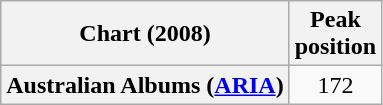<table class="wikitable plainrowheaders">
<tr>
<th scope="col">Chart (2008)</th>
<th scope="col">Peak<br>position</th>
</tr>
<tr>
<th scope="row">Australian Albums (<a href='#'>ARIA</a>)</th>
<td align="center">172</td>
</tr>
</table>
